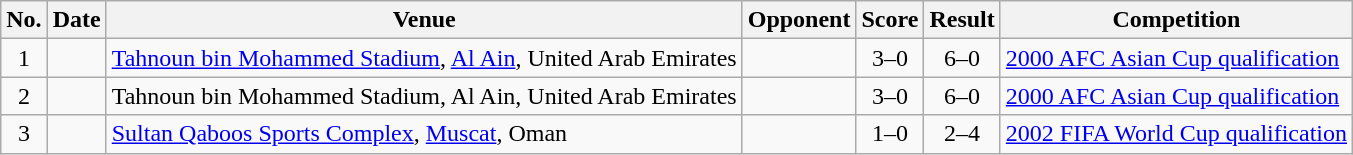<table class="wikitable sortable">
<tr>
<th scope=col>No.</th>
<th scope=col>Date</th>
<th scope=col>Venue</th>
<th scope=col>Opponent</th>
<th scope=col>Score</th>
<th scope=col>Result</th>
<th scope=col>Competition</th>
</tr>
<tr>
<td align="center">1</td>
<td></td>
<td><a href='#'>Tahnoun bin Mohammed Stadium</a>, <a href='#'>Al Ain</a>, United Arab Emirates</td>
<td></td>
<td align="center">3–0</td>
<td align="center">6–0</td>
<td><a href='#'>2000 AFC Asian Cup qualification</a></td>
</tr>
<tr>
<td align="center">2</td>
<td></td>
<td>Tahnoun bin Mohammed Stadium, Al Ain, United Arab Emirates</td>
<td></td>
<td align="center">3–0</td>
<td align="center">6–0</td>
<td><a href='#'>2000 AFC Asian Cup qualification</a></td>
</tr>
<tr>
<td align="center">3</td>
<td></td>
<td><a href='#'>Sultan Qaboos Sports Complex</a>, <a href='#'>Muscat</a>, Oman</td>
<td></td>
<td align="center">1–0</td>
<td align="center">2–4</td>
<td><a href='#'>2002 FIFA World Cup qualification</a></td>
</tr>
</table>
